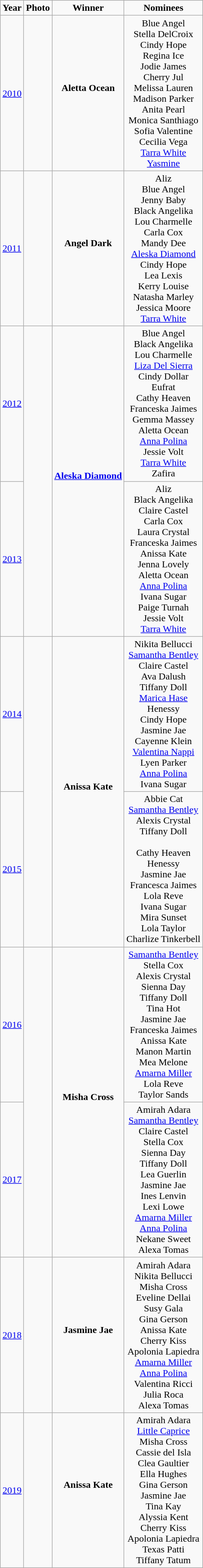<table class=wikitable>
<tr>
<td align=center><strong>Year</strong></td>
<td align=center><strong>Photo</strong></td>
<td align=center><strong>Winner</strong></td>
<td align=center><strong>Nominees</strong></td>
</tr>
<tr>
<td><a href='#'>2010</a></td>
<td></td>
<td align=center><strong>Aletta Ocean</strong><br><br></td>
<td align=center>Blue Angel<br>Stella DelCroix<br>Cindy Hope<br>Regina Ice<br>Jodie James<br>Cherry Jul<br>Melissa Lauren<br>Madison Parker<br>Anita Pearl<br>Monica Santhiago<br>Sofia Valentine<br>Cecilia Vega<br><a href='#'>Tarra White</a><br><a href='#'>Yasmine</a></td>
</tr>
<tr>
<td><a href='#'>2011</a></td>
<td></td>
<td align=center><strong>Angel Dark</strong><br><br></td>
<td align=center>Aliz<br>Blue Angel<br>Jenny Baby<br>Black Angelika<br>Lou Charmelle<br>Carla Cox<br>Mandy Dee<br><a href='#'>Aleska Diamond</a><br>Cindy Hope<br>Lea Lexis<br>Kerry Louise<br>Natasha Marley<br>Jessica Moore<br><a href='#'>Tarra White</a></td>
</tr>
<tr>
<td><a href='#'>2012</a></td>
<td align=center rowspan=2></td>
<td align=center rowspan=2><strong><a href='#'>Aleska Diamond</a></strong><br><br></td>
<td align=center>Blue Angel<br>Black Angelika<br>Lou Charmelle<br><a href='#'>Liza Del Sierra</a><br>Cindy Dollar<br>Eufrat<br>Cathy Heaven<br>Franceska Jaimes<br>Gemma Massey<br>Aletta Ocean<br><a href='#'>Anna Polina</a><br>Jessie Volt<br><a href='#'>Tarra White</a><br>Zafira</td>
</tr>
<tr>
<td><a href='#'>2013</a></td>
<td align=center>Aliz<br>Black Angelika<br>Claire Castel<br>Carla Cox<br>Laura Crystal<br>Franceska Jaimes<br>Anissa Kate<br>Jenna Lovely<br>Aletta Ocean<br><a href='#'>Anna Polina</a><br>Ivana Sugar<br>Paige Turnah<br>Jessie Volt<br><a href='#'>Tarra White</a></td>
</tr>
<tr>
<td><a href='#'>2014</a></td>
<td align=center rowspan=2></td>
<td align=center rowspan=2><strong>Anissa Kate</strong><br><br></td>
<td align=center>Nikita Bellucci<br><a href='#'>Samantha Bentley</a><br>Claire Castel<br>Ava Dalush<br>Tiffany Doll<br><a href='#'>Marica Hase</a><br>Henessy<br>Cindy Hope<br>Jasmine Jae<br>Cayenne Klein<br><a href='#'>Valentina Nappi</a><br>Lyen Parker<br><a href='#'>Anna Polina</a><br>Ivana Sugar</td>
</tr>
<tr>
<td><a href='#'>2015</a></td>
<td align=center>Abbie Cat<br><a href='#'>Samantha Bentley</a><br>Alexis Crystal<br>Tiffany Doll<br><br>Cathy Heaven<br>Henessy<br>Jasmine Jae<br>Francesca Jaimes<br>Lola Reve<br>Ivana Sugar<br>Mira Sunset<br>Lola Taylor<br>Charlize Tinkerbell</td>
</tr>
<tr>
<td><a href='#'>2016</a></td>
<td align=center rowspan=2></td>
<td align=center rowspan=2><strong>Misha Cross</strong><br><br></td>
<td align=center><a href='#'>Samantha Bentley</a><br>Stella Cox<br>Alexis Crystal<br>Sienna Day<br>Tiffany Doll<br>Tina Hot<br>Jasmine Jae<br>Franceska Jaimes<br>Anissa Kate<br>Manon Martin<br>Mea Melone<br><a href='#'>Amarna Miller</a><br>Lola Reve<br>Taylor Sands</td>
</tr>
<tr>
<td><a href='#'>2017</a></td>
<td align=center>Amirah Adara<br><a href='#'>Samantha Bentley</a><br>Claire Castel<br>Stella Cox<br>Sienna Day<br>Tiffany Doll<br>Lea Guerlin<br>Jasmine Jae<br>Ines Lenvin<br>Lexi Lowe<br><a href='#'>Amarna Miller</a><br><a href='#'>Anna Polina</a><br>Nekane Sweet<br>Alexa Tomas</td>
</tr>
<tr>
<td><a href='#'>2018</a></td>
<td></td>
<td align=center><strong>Jasmine Jae</strong><br><br></td>
<td align=center>Amirah Adara<br>Nikita Bellucci<br>Misha Cross<br>Eveline Dellai<br>Susy Gala<br>Gina Gerson<br>Anissa Kate<br>Cherry Kiss<br>Apolonia Lapiedra<br><a href='#'>Amarna Miller</a><br><a href='#'>Anna Polina</a><br>Valentina Ricci<br>Julia Roca<br>Alexa Tomas</td>
</tr>
<tr>
<td><a href='#'>2019</a></td>
<td></td>
<td align=center><strong>Anissa Kate</strong><br><br></td>
<td align=center>Amirah Adara<br><a href='#'>Little Caprice</a><br>Misha Cross<br>Cassie del Isla<br>Clea Gaultier<br>Ella Hughes<br>Gina Gerson<br>Jasmine Jae<br>Tina Kay<br>Alyssia Kent<br>Cherry Kiss<br>Apolonia Lapiedra<br>Texas Patti<br>Tiffany Tatum</td>
</tr>
</table>
